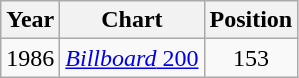<table class="wikitable">
<tr>
<th>Year</th>
<th>Chart</th>
<th>Position</th>
</tr>
<tr>
<td>1986</td>
<td><a href='#'><em>Billboard</em> 200</a></td>
<td align="center">153</td>
</tr>
</table>
